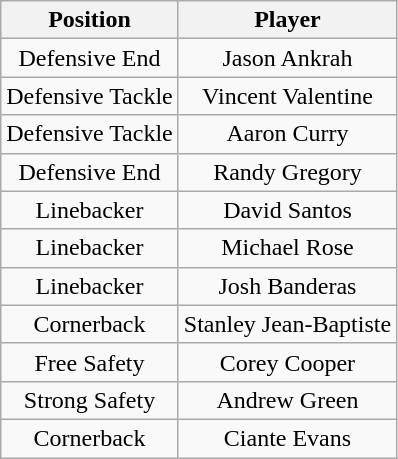<table class="wikitable" style="text-align: center;">
<tr>
<th>Position</th>
<th>Player</th>
</tr>
<tr>
<td>Defensive End</td>
<td>Jason Ankrah</td>
</tr>
<tr>
<td>Defensive Tackle</td>
<td>Vincent Valentine</td>
</tr>
<tr>
<td>Defensive Tackle</td>
<td>Aaron Curry</td>
</tr>
<tr>
<td>Defensive End</td>
<td>Randy Gregory</td>
</tr>
<tr>
<td>Linebacker</td>
<td>David Santos</td>
</tr>
<tr>
<td>Linebacker</td>
<td>Michael Rose</td>
</tr>
<tr>
<td>Linebacker</td>
<td>Josh Banderas</td>
</tr>
<tr>
<td>Cornerback</td>
<td>Stanley Jean-Baptiste</td>
</tr>
<tr>
<td>Free Safety</td>
<td>Corey Cooper</td>
</tr>
<tr>
<td>Strong Safety</td>
<td>Andrew Green</td>
</tr>
<tr>
<td>Cornerback</td>
<td>Ciante Evans</td>
</tr>
</table>
